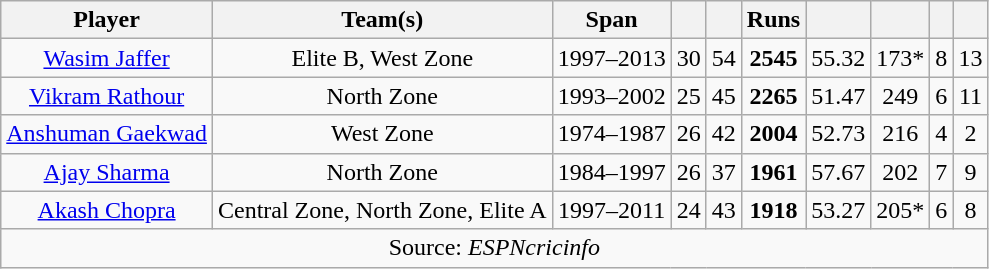<table class="wikitable" style="text-align: center">
<tr>
<th>Player</th>
<th>Team(s)</th>
<th>Span</th>
<th></th>
<th></th>
<th>Runs</th>
<th></th>
<th></th>
<th></th>
<th></th>
</tr>
<tr>
<td><a href='#'>Wasim Jaffer</a></td>
<td>Elite B, West Zone</td>
<td>1997–2013</td>
<td>30</td>
<td>54</td>
<td><strong>2545</strong></td>
<td>55.32</td>
<td>173*</td>
<td>8</td>
<td>13</td>
</tr>
<tr>
<td><a href='#'>Vikram Rathour</a></td>
<td>North Zone</td>
<td>1993–2002</td>
<td>25</td>
<td>45</td>
<td><strong>2265</strong></td>
<td>51.47</td>
<td>249</td>
<td>6</td>
<td>11</td>
</tr>
<tr>
<td><a href='#'>Anshuman Gaekwad</a></td>
<td>West Zone</td>
<td>1974–1987</td>
<td>26</td>
<td>42</td>
<td><strong>2004</strong></td>
<td>52.73</td>
<td>216</td>
<td>4</td>
<td>2</td>
</tr>
<tr>
<td><a href='#'>Ajay Sharma</a></td>
<td>North Zone</td>
<td>1984–1997</td>
<td>26</td>
<td>37</td>
<td><strong>1961</strong></td>
<td>57.67</td>
<td>202</td>
<td>7</td>
<td>9</td>
</tr>
<tr>
<td><a href='#'>Akash Chopra</a></td>
<td>Central Zone, North Zone, Elite A</td>
<td>1997–2011</td>
<td>24</td>
<td>43</td>
<td><strong>1918</strong></td>
<td>53.27</td>
<td>205*</td>
<td>6</td>
<td>8</td>
</tr>
<tr>
<td colspan="10">Source: <em>ESPNcricinfo</em></td>
</tr>
</table>
